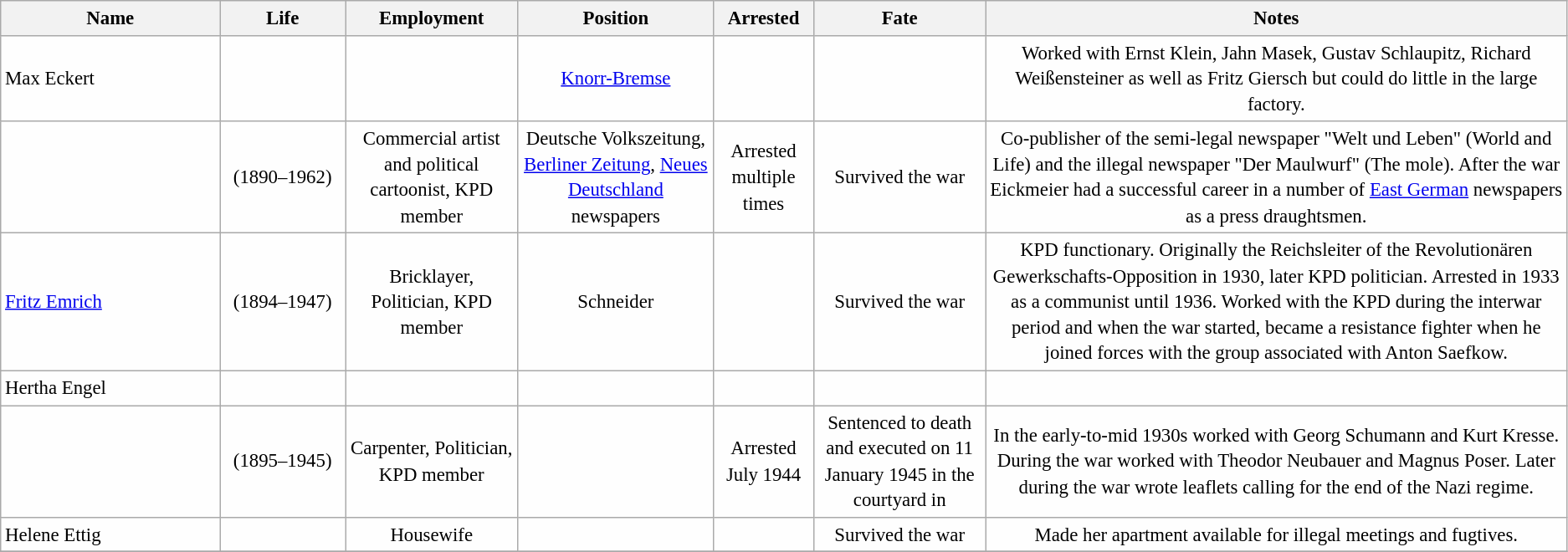<table class="wikitable sortable" style="table-layout:fixed;background-color:#FEFEFE;font-size:95%;padding:0.30em;line-height:1.35em;">
<tr>
<th scope="col"  width=14%>Name</th>
<th scope="col"  width=8%>Life</th>
<th scope="col">Employment</th>
<th scope="col">Position</th>
<th scope="col">Arrested</th>
<th scope="col">Fate</th>
<th scope="col">Notes</th>
</tr>
<tr>
<td>Max Eckert</td>
<td style="text-align: center;"></td>
<td style="text-align: center;"></td>
<td style="text-align: center;"><a href='#'>Knorr-Bremse</a></td>
<td style="text-align: center;"></td>
<td style="text-align: center;"></td>
<td style="text-align: center;">Worked with Ernst Klein, Jahn Masek, Gustav Schlaupitz, Richard Weißensteiner as well as Fritz Giersch but could do little in the large factory.</td>
</tr>
<tr>
<td></td>
<td style="text-align: center;">(1890–1962)</td>
<td style="text-align: center;">Commercial artist and political cartoonist, KPD member</td>
<td style="text-align: center;">Deutsche Volkszeitung, <a href='#'>Berliner Zeitung</a>, <a href='#'>Neues Deutschland</a> newspapers</td>
<td style="text-align: center;">Arrested multiple times</td>
<td style="text-align: center;">Survived the war</td>
<td style="text-align: center;">Co-publisher of the semi-legal newspaper "Welt und Leben" (World and Life) and the illegal newspaper "Der Maulwurf" (The mole). After the war Eickmeier had a successful career in a number of <a href='#'>East German</a> newspapers as a press draughtsmen.</td>
</tr>
<tr>
<td><a href='#'>Fritz Emrich</a></td>
<td style="text-align: center;">(1894–1947)</td>
<td style="text-align: center;">Bricklayer, Politician, KPD member</td>
<td style="text-align: center;">Schneider</td>
<td style="text-align: center;"></td>
<td style="text-align: center;">Survived the war</td>
<td style="text-align: center;">KPD functionary. Originally the Reichsleiter of the Revolutionären Gewerkschafts-Opposition in 1930, later KPD politician. Arrested in 1933 as a communist until 1936. Worked with the KPD during the interwar period and when the war started, became a resistance fighter when he joined forces with the group associated with Anton Saefkow.</td>
</tr>
<tr>
<td>Hertha Engel</td>
<td style="text-align: center;"></td>
<td style="text-align: center;"></td>
<td style="text-align: center;"></td>
<td style="text-align: center;"></td>
<td style="text-align: center;"></td>
<td style="text-align: center;"></td>
</tr>
<tr>
<td></td>
<td style="text-align: center;">(1895–1945)</td>
<td style="text-align: center;">Carpenter, Politician, KPD member</td>
<td style="text-align: center;"></td>
<td style="text-align: center;">Arrested July 1944</td>
<td style="text-align: center;">Sentenced to death and executed on 11 January 1945 in the courtyard in </td>
<td style="text-align: center;">In the early-to-mid 1930s worked with Georg Schumann and Kurt Kresse. During the war worked with Theodor Neubauer and Magnus Poser. Later during the war wrote leaflets calling for the end of the Nazi regime.</td>
</tr>
<tr>
<td>Helene Ettig</td>
<td style="text-align: center;"></td>
<td style="text-align: center;">Housewife</td>
<td style="text-align: center;"></td>
<td style="text-align: center;"></td>
<td style="text-align: center;">Survived the war</td>
<td style="text-align: center;">Made her apartment available for illegal meetings and fugtives.</td>
</tr>
<tr>
</tr>
</table>
